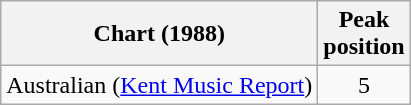<table class="wikitable">
<tr>
<th>Chart (1988)</th>
<th>Peak<br>position</th>
</tr>
<tr>
<td>Australian (<a href='#'>Kent Music Report</a>)</td>
<td align="center">5</td>
</tr>
</table>
